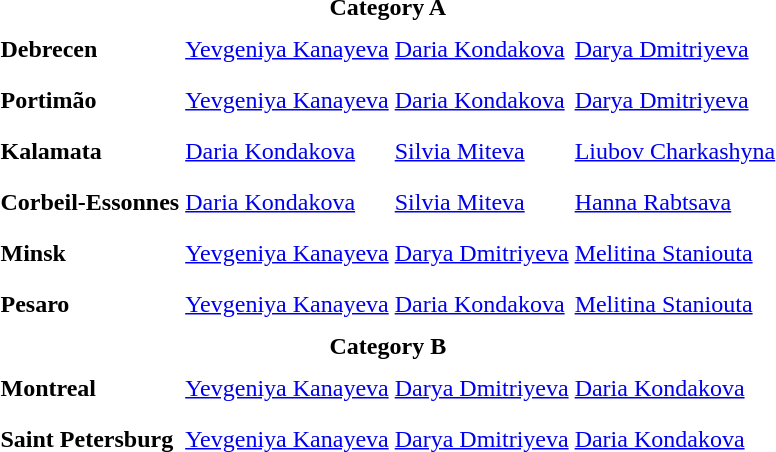<table>
<tr>
<td colspan="4" style="text-align:center;"><strong>Category A</strong></td>
</tr>
<tr>
<th scope=row style="text-align:left">Debrecen </th>
<td style="height:30px;"> <a href='#'>Yevgeniya Kanayeva</a></td>
<td style="height:30px;"> <a href='#'>Daria Kondakova</a></td>
<td style="height:30px;"> <a href='#'>Darya Dmitriyeva</a></td>
</tr>
<tr>
<th scope=row style="text-align:left">Portimão </th>
<td style="height:30px;"> <a href='#'>Yevgeniya Kanayeva</a></td>
<td style="height:30px;"> <a href='#'>Daria Kondakova</a></td>
<td style="height:30px;"> <a href='#'>Darya Dmitriyeva</a></td>
</tr>
<tr>
<th scope=row style="text-align:left">Kalamata </th>
<td style="height:30px;"> <a href='#'>Daria Kondakova</a></td>
<td style="height:30px;"> <a href='#'>Silvia Miteva</a></td>
<td style="height:30px;"> <a href='#'>Liubov Charkashyna</a></td>
</tr>
<tr>
<th scope=row style="text-align:left">Corbeil-Essonnes </th>
<td style="height:30px;"> <a href='#'>Daria Kondakova</a></td>
<td style="height:30px;"> <a href='#'>Silvia Miteva</a></td>
<td style="height:30px;"> <a href='#'>Hanna Rabtsava</a></td>
</tr>
<tr>
<th scope=row style="text-align:left">Minsk </th>
<td style="height:30px;"> <a href='#'>Yevgeniya Kanayeva</a></td>
<td style="height:30px;"> <a href='#'>Darya Dmitriyeva</a></td>
<td style="height:30px;"> <a href='#'>Melitina Staniouta</a></td>
</tr>
<tr>
<th scope=row style="text-align:left">Pesaro </th>
<td style="height:30px;"> <a href='#'>Yevgeniya Kanayeva</a></td>
<td style="height:30px;"> <a href='#'>Daria Kondakova</a></td>
<td style="height:30px;"> <a href='#'>Melitina Staniouta</a></td>
</tr>
<tr>
<td colspan="4" style="text-align:center;"><strong>Category B</strong></td>
</tr>
<tr>
<th scope=row style="text-align:left">Montreal </th>
<td style="height:30px;"> <a href='#'>Yevgeniya Kanayeva</a></td>
<td style="height:30px;"> <a href='#'>Darya Dmitriyeva</a></td>
<td style="height:30px;"> <a href='#'>Daria Kondakova</a></td>
</tr>
<tr>
<th scope=row style="text-align:left">Saint Petersburg </th>
<td style="height:30px;"> <a href='#'>Yevgeniya Kanayeva</a></td>
<td style="height:30px;"> <a href='#'>Darya Dmitriyeva</a></td>
<td style="height:30px;"> <a href='#'>Daria Kondakova</a></td>
</tr>
</table>
